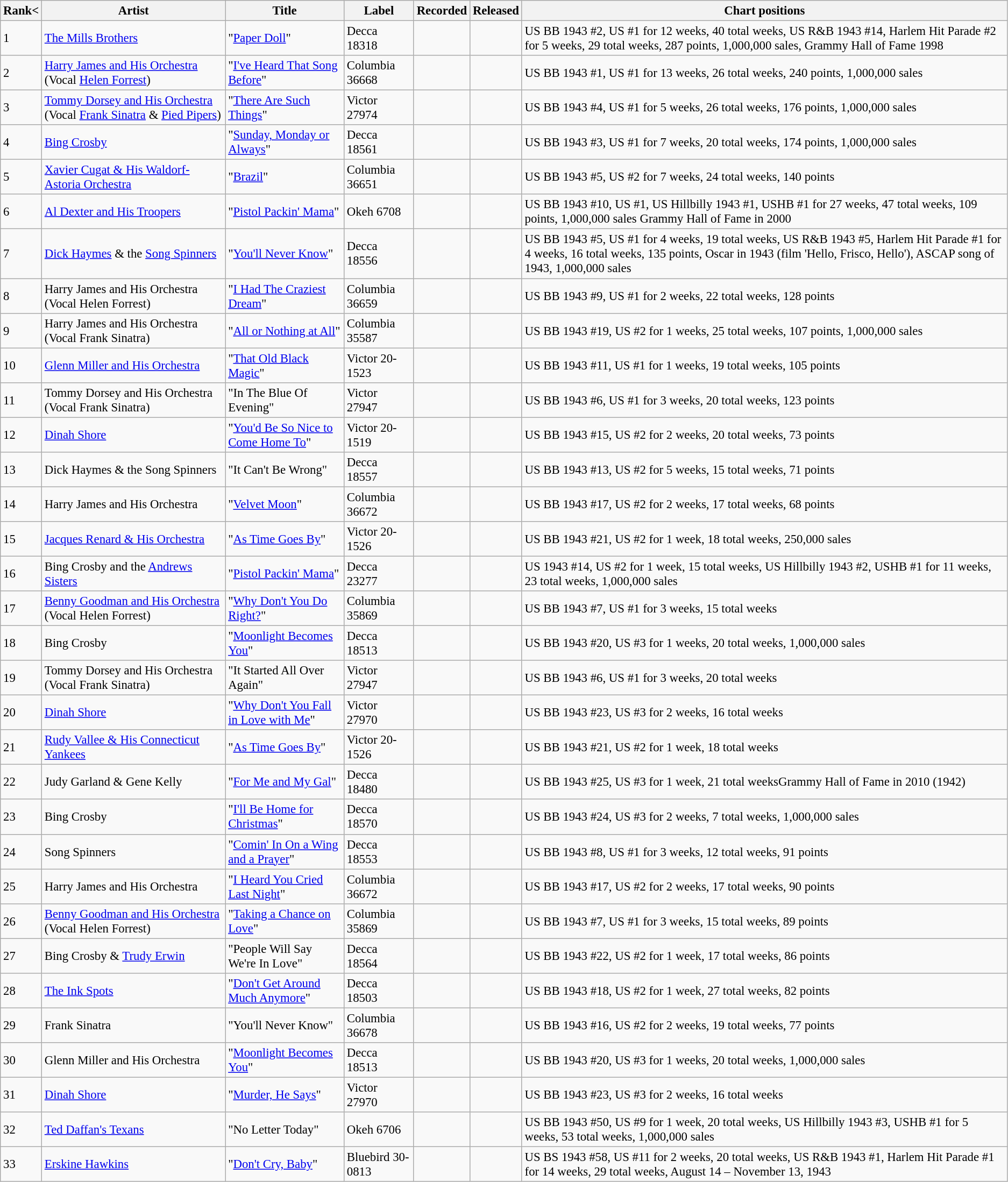<table class="wikitable" style="font-size:95%;">
<tr>
<th>Rank<</th>
<th>Artist</th>
<th>Title</th>
<th>Label</th>
<th>Recorded</th>
<th>Released</th>
<th>Chart positions</th>
</tr>
<tr>
<td>1</td>
<td><a href='#'>The Mills Brothers</a></td>
<td>"<a href='#'>Paper Doll</a>"</td>
<td>Decca 18318</td>
<td></td>
<td></td>
<td>US BB 1943 #2, US #1 for 12 weeks, 40 total weeks, US R&B 1943 #14, Harlem Hit Parade #2 for 5 weeks, 29 total weeks, 287 points, 1,000,000 sales, Grammy Hall of Fame 1998</td>
</tr>
<tr>
<td>2</td>
<td><a href='#'>Harry James and His Orchestra</a> (Vocal <a href='#'>Helen Forrest</a>)</td>
<td>"<a href='#'>I've Heard That Song Before</a>"</td>
<td>Columbia 36668</td>
<td></td>
<td></td>
<td>US BB 1943 #1, US #1 for 13 weeks, 26 total weeks, 240 points, 1,000,000 sales</td>
</tr>
<tr>
<td>3</td>
<td><a href='#'>Tommy Dorsey and His Orchestra</a> (Vocal <a href='#'>Frank Sinatra</a> & <a href='#'>Pied Pipers</a>)</td>
<td>"<a href='#'>There Are Such Things</a>"</td>
<td>Victor 27974</td>
<td></td>
<td></td>
<td>US BB 1943 #4, US #1 for 5 weeks, 26 total weeks, 176 points, 1,000,000 sales</td>
</tr>
<tr>
<td>4</td>
<td><a href='#'>Bing Crosby</a></td>
<td>"<a href='#'>Sunday, Monday or Always</a>"</td>
<td>Decca 18561</td>
<td></td>
<td></td>
<td>US BB 1943 #3, US #1 for 7 weeks, 20 total weeks, 174 points, 1,000,000 sales</td>
</tr>
<tr>
<td>5</td>
<td><a href='#'>Xavier Cugat & His Waldorf-Astoria Orchestra</a></td>
<td>"<a href='#'>Brazil</a>"</td>
<td>Columbia 36651</td>
<td></td>
<td></td>
<td>US BB 1943 #5, US #2 for 7 weeks, 24 total weeks, 140 points</td>
</tr>
<tr>
<td>6</td>
<td><a href='#'>Al Dexter and His Troopers</a></td>
<td>"<a href='#'>Pistol Packin' Mama</a>"</td>
<td>Okeh 6708</td>
<td></td>
<td></td>
<td>US BB 1943 #10, US #1, US Hillbilly 1943 #1, USHB #1 for 27 weeks, 47 total weeks, 109 points, 1,000,000 sales Grammy Hall of Fame in 2000</td>
</tr>
<tr>
<td>7</td>
<td><a href='#'>Dick Haymes</a> & the <a href='#'>Song Spinners</a></td>
<td>"<a href='#'>You'll Never Know</a>"</td>
<td>Decca 18556</td>
<td></td>
<td></td>
<td>US BB 1943 #5, US #1 for 4 weeks, 19 total weeks, US R&B 1943 #5, Harlem Hit Parade #1 for 4 weeks, 16 total weeks, 135 points, Oscar in 1943 (film 'Hello, Frisco, Hello'), ASCAP song of 1943, 1,000,000 sales</td>
</tr>
<tr>
<td>8</td>
<td>Harry James and His Orchestra (Vocal Helen Forrest)</td>
<td>"<a href='#'>I Had The Craziest Dream</a>"</td>
<td>Columbia 36659</td>
<td></td>
<td></td>
<td>US BB 1943 #9, US #1 for 2 weeks, 22 total weeks, 128 points</td>
</tr>
<tr>
<td>9</td>
<td>Harry James and His Orchestra (Vocal Frank Sinatra)</td>
<td>"<a href='#'>All or Nothing at All</a>"</td>
<td>Columbia 35587</td>
<td></td>
<td></td>
<td>US BB 1943 #19, US #2 for 1 weeks, 25 total weeks, 107 points, 1,000,000 sales</td>
</tr>
<tr>
<td>10</td>
<td><a href='#'>Glenn Miller and His Orchestra</a></td>
<td>"<a href='#'>That Old Black Magic</a>"</td>
<td>Victor 20-1523</td>
<td></td>
<td></td>
<td>US BB 1943 #11, US #1 for 1 weeks, 19 total weeks, 105 points</td>
</tr>
<tr>
<td>11</td>
<td>Tommy Dorsey and His Orchestra (Vocal Frank Sinatra)</td>
<td>"In The Blue Of Evening"</td>
<td>Victor 27947</td>
<td></td>
<td></td>
<td>US BB 1943 #6, US #1 for 3 weeks, 20 total weeks, 123 points</td>
</tr>
<tr>
<td>12</td>
<td><a href='#'>Dinah Shore</a></td>
<td>"<a href='#'>You'd Be So Nice to Come Home To</a>"</td>
<td>Victor 20-1519</td>
<td></td>
<td></td>
<td>US BB 1943 #15, US #2 for 2 weeks, 20 total weeks, 73 points</td>
</tr>
<tr>
<td>13</td>
<td>Dick Haymes & the Song Spinners</td>
<td>"It Can't Be Wrong"</td>
<td>Decca 18557</td>
<td></td>
<td></td>
<td>US BB 1943 #13, US #2 for 5 weeks, 15 total weeks, 71 points</td>
</tr>
<tr>
<td>14</td>
<td>Harry James and His Orchestra</td>
<td>"<a href='#'>Velvet Moon</a>"</td>
<td>Columbia 36672</td>
<td></td>
<td></td>
<td>US BB 1943 #17, US #2 for 2 weeks, 17 total weeks, 68 points</td>
</tr>
<tr>
<td>15</td>
<td><a href='#'>Jacques Renard & His Orchestra</a></td>
<td>"<a href='#'>As Time Goes By</a>"</td>
<td>Victor 20-1526</td>
<td></td>
<td></td>
<td>US BB 1943 #21, US #2 for 1 week, 18 total weeks, 250,000 sales</td>
</tr>
<tr>
<td>16</td>
<td>Bing Crosby and the <a href='#'>Andrews Sisters</a></td>
<td>"<a href='#'>Pistol Packin' Mama</a>"</td>
<td>Decca 23277</td>
<td></td>
<td></td>
<td>US 1943 #14, US #2 for 1 week, 15 total weeks, US Hillbilly 1943 #2, USHB #1 for 11 weeks, 23 total weeks, 1,000,000 sales</td>
</tr>
<tr>
<td>17</td>
<td><a href='#'>Benny Goodman and His Orchestra</a> (Vocal Helen Forrest)</td>
<td>"<a href='#'>Why Don't You Do Right?</a>"</td>
<td>Columbia 35869</td>
<td></td>
<td></td>
<td>US BB 1943 #7, US #1 for 3 weeks, 15 total weeks</td>
</tr>
<tr>
<td>18</td>
<td>Bing Crosby</td>
<td>"<a href='#'>Moonlight Becomes You</a>"</td>
<td>Decca 18513</td>
<td></td>
<td></td>
<td>US BB 1943 #20, US #3 for 1 weeks, 20 total weeks, 1,000,000 sales</td>
</tr>
<tr>
<td>19</td>
<td>Tommy Dorsey and His Orchestra (Vocal Frank Sinatra)</td>
<td>"It Started All Over Again"</td>
<td>Victor 27947</td>
<td></td>
<td></td>
<td>US BB 1943 #6, US #1 for 3 weeks, 20 total weeks</td>
</tr>
<tr>
<td>20</td>
<td><a href='#'>Dinah Shore</a></td>
<td>"<a href='#'>Why Don't You Fall in Love with Me</a>"</td>
<td>Victor 27970</td>
<td></td>
<td></td>
<td>US BB 1943 #23, US #3 for 2 weeks, 16 total weeks</td>
</tr>
<tr>
<td>21</td>
<td><a href='#'>Rudy Vallee & His Connecticut Yankees</a></td>
<td>"<a href='#'>As Time Goes By</a>"</td>
<td>Victor 20-1526</td>
<td></td>
<td></td>
<td>US BB 1943 #21, US #2 for 1 week, 18 total weeks</td>
</tr>
<tr>
<td>22</td>
<td>Judy Garland & Gene Kelly</td>
<td>"<a href='#'>For Me and My Gal</a>"</td>
<td>Decca 18480</td>
<td></td>
<td></td>
<td>US BB 1943 #25, US #3 for 1 week, 21 total weeksGrammy Hall of Fame in 2010 (1942)</td>
</tr>
<tr>
<td>23</td>
<td>Bing Crosby</td>
<td>"<a href='#'>I'll Be Home for Christmas</a>"</td>
<td>Decca 18570</td>
<td></td>
<td></td>
<td>US BB 1943 #24, US #3 for 2 weeks, 7 total weeks, 1,000,000 sales</td>
</tr>
<tr>
<td>24</td>
<td>Song Spinners</td>
<td>"<a href='#'>Comin' In On a Wing and a Prayer</a>"</td>
<td>Decca 18553</td>
<td></td>
<td></td>
<td>US BB 1943 #8, US #1 for 3 weeks, 12 total weeks, 91 points</td>
</tr>
<tr>
<td>25</td>
<td>Harry James and His Orchestra</td>
<td>"<a href='#'>I Heard You Cried Last Night</a>"</td>
<td>Columbia 36672</td>
<td></td>
<td></td>
<td>US BB 1943 #17, US #2 for 2 weeks, 17 total weeks, 90 points</td>
</tr>
<tr>
<td>26</td>
<td><a href='#'>Benny Goodman and His Orchestra</a> (Vocal Helen Forrest)</td>
<td>"<a href='#'>Taking a Chance on Love</a>"</td>
<td>Columbia 35869</td>
<td></td>
<td></td>
<td>US BB 1943 #7, US #1 for 3 weeks, 15 total weeks, 89 points</td>
</tr>
<tr>
<td>27</td>
<td>Bing Crosby & <a href='#'>Trudy Erwin</a></td>
<td>"People Will Say We're In Love"</td>
<td>Decca 18564</td>
<td></td>
<td></td>
<td>US BB 1943 #22, US #2 for 1 week, 17 total weeks, 86 points</td>
</tr>
<tr>
<td>28</td>
<td><a href='#'>The Ink Spots</a></td>
<td>"<a href='#'>Don't Get Around Much Anymore</a>"</td>
<td>Decca 18503</td>
<td></td>
<td></td>
<td>US BB 1943 #18, US #2 for 1 week, 27 total weeks, 82 points</td>
</tr>
<tr>
<td>29</td>
<td>Frank Sinatra</td>
<td>"You'll Never Know"</td>
<td>Columbia 36678</td>
<td></td>
<td></td>
<td>US BB 1943 #16, US #2 for 2 weeks, 19 total weeks, 77 points</td>
</tr>
<tr>
<td>30</td>
<td>Glenn Miller and His Orchestra</td>
<td>"<a href='#'>Moonlight Becomes You</a>"</td>
<td>Decca 18513</td>
<td></td>
<td></td>
<td>US BB 1943 #20, US #3 for 1 weeks, 20 total weeks, 1,000,000 sales</td>
</tr>
<tr>
<td>31</td>
<td><a href='#'>Dinah Shore</a></td>
<td>"<a href='#'>Murder, He Says</a>"</td>
<td>Victor 27970</td>
<td></td>
<td></td>
<td>US BB 1943 #23, US #3 for 2 weeks, 16 total weeks</td>
</tr>
<tr>
<td>32</td>
<td><a href='#'>Ted Daffan's Texans</a></td>
<td>"No Letter Today"</td>
<td>Okeh 6706</td>
<td></td>
<td></td>
<td>US BB 1943 #50, US #9 for 1 week, 20 total weeks, US Hillbilly 1943 #3, USHB #1 for 5 weeks, 53 total weeks, 1,000,000 sales</td>
</tr>
<tr>
<td>33</td>
<td><a href='#'>Erskine Hawkins</a></td>
<td>"<a href='#'>Don't Cry, Baby</a>"</td>
<td>Bluebird 30-0813</td>
<td></td>
<td></td>
<td>US BS 1943 #58, US #11 for 2 weeks, 20 total weeks, US R&B 1943 #1, Harlem Hit Parade #1 for 14 weeks, 29 total weeks, August 14 – November 13, 1943</td>
</tr>
</table>
